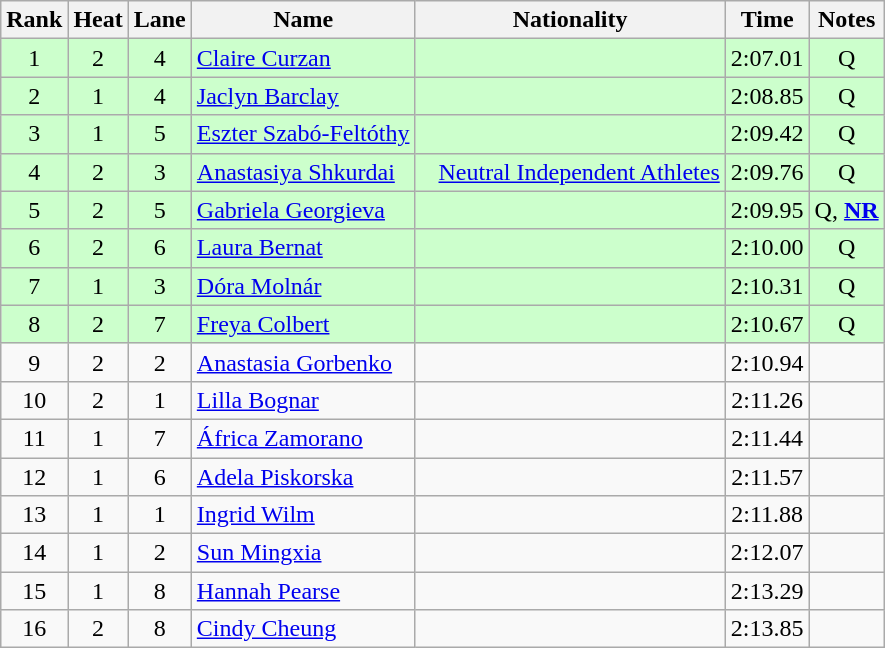<table class="wikitable sortable" style="text-align:center">
<tr>
<th>Rank</th>
<th>Heat</th>
<th>Lane</th>
<th>Name</th>
<th>Nationality</th>
<th>Time</th>
<th>Notes</th>
</tr>
<tr bgcolor=ccffcc>
<td>1</td>
<td>2</td>
<td>4</td>
<td align=left><a href='#'>Claire Curzan</a></td>
<td align=left></td>
<td>2:07.01</td>
<td>Q</td>
</tr>
<tr bgcolor=ccffcc>
<td>2</td>
<td>1</td>
<td>4</td>
<td align=left><a href='#'>Jaclyn Barclay</a></td>
<td align=left></td>
<td>2:08.85</td>
<td>Q</td>
</tr>
<tr bgcolor=ccffcc>
<td>3</td>
<td>1</td>
<td>5</td>
<td align=left><a href='#'>Eszter Szabó-Feltóthy</a></td>
<td align=left></td>
<td>2:09.42</td>
<td>Q</td>
</tr>
<tr bgcolor=ccffcc>
<td>4</td>
<td>2</td>
<td>3</td>
<td align=left><a href='#'>Anastasiya Shkurdai</a></td>
<td align=left>   <a href='#'>Neutral Independent Athletes</a></td>
<td>2:09.76</td>
<td>Q</td>
</tr>
<tr bgcolor=ccffcc>
<td>5</td>
<td>2</td>
<td>5</td>
<td align=left><a href='#'>Gabriela Georgieva</a></td>
<td align=left></td>
<td>2:09.95</td>
<td>Q, <strong><a href='#'>NR</a></strong></td>
</tr>
<tr bgcolor=ccffcc>
<td>6</td>
<td>2</td>
<td>6</td>
<td align=left><a href='#'>Laura Bernat</a></td>
<td align=left></td>
<td>2:10.00</td>
<td>Q</td>
</tr>
<tr bgcolor=ccffcc>
<td>7</td>
<td>1</td>
<td>3</td>
<td align=left><a href='#'>Dóra Molnár</a></td>
<td align=left></td>
<td>2:10.31</td>
<td>Q</td>
</tr>
<tr bgcolor=ccffcc>
<td>8</td>
<td>2</td>
<td>7</td>
<td align=left><a href='#'>Freya Colbert</a></td>
<td align=left></td>
<td>2:10.67</td>
<td>Q</td>
</tr>
<tr>
<td>9</td>
<td>2</td>
<td>2</td>
<td align=left><a href='#'>Anastasia Gorbenko</a></td>
<td align=left></td>
<td>2:10.94</td>
<td></td>
</tr>
<tr>
<td>10</td>
<td>2</td>
<td>1</td>
<td align=left><a href='#'>Lilla Bognar</a></td>
<td align=left></td>
<td>2:11.26</td>
<td></td>
</tr>
<tr>
<td>11</td>
<td>1</td>
<td>7</td>
<td align=left><a href='#'>África Zamorano</a></td>
<td align=left></td>
<td>2:11.44</td>
<td></td>
</tr>
<tr>
<td>12</td>
<td>1</td>
<td>6</td>
<td align=left><a href='#'>Adela Piskorska</a></td>
<td align=left></td>
<td>2:11.57</td>
<td></td>
</tr>
<tr>
<td>13</td>
<td>1</td>
<td>1</td>
<td align=left><a href='#'>Ingrid Wilm</a></td>
<td align=left></td>
<td>2:11.88</td>
<td></td>
</tr>
<tr>
<td>14</td>
<td>1</td>
<td>2</td>
<td align=left><a href='#'>Sun Mingxia</a></td>
<td align=left></td>
<td>2:12.07</td>
<td></td>
</tr>
<tr>
<td>15</td>
<td>1</td>
<td>8</td>
<td align=left><a href='#'>Hannah Pearse</a></td>
<td align=left></td>
<td>2:13.29</td>
<td></td>
</tr>
<tr>
<td>16</td>
<td>2</td>
<td>8</td>
<td align=left><a href='#'>Cindy Cheung</a></td>
<td align=left></td>
<td>2:13.85</td>
<td></td>
</tr>
</table>
